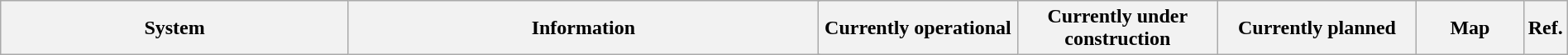<table class="wikitable" style="width:100%">
<tr>
<th style="width:23%">System</th>
<th style="width:31%" colspan=2>Information</th>
<th style="width:13%">Currently operational</th>
<th style="width:13%">Currently under construction</th>
<th style="width:13%">Currently planned</th>
<th style="width:18%">Map</th>
<th style="width:2%">Ref.<br></th>
</tr>
</table>
